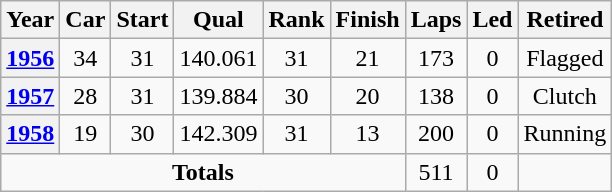<table class="wikitable" style="text-align:center">
<tr>
<th>Year</th>
<th>Car</th>
<th>Start</th>
<th>Qual</th>
<th>Rank</th>
<th>Finish</th>
<th>Laps</th>
<th>Led</th>
<th>Retired</th>
</tr>
<tr>
<th><a href='#'>1956</a></th>
<td>34</td>
<td>31</td>
<td>140.061</td>
<td>31</td>
<td>21</td>
<td>173</td>
<td>0</td>
<td>Flagged</td>
</tr>
<tr>
<th><a href='#'>1957</a></th>
<td>28</td>
<td>31</td>
<td>139.884</td>
<td>30</td>
<td>20</td>
<td>138</td>
<td>0</td>
<td>Clutch</td>
</tr>
<tr>
<th><a href='#'>1958</a></th>
<td>19</td>
<td>30</td>
<td>142.309</td>
<td>31</td>
<td>13</td>
<td>200</td>
<td>0</td>
<td>Running</td>
</tr>
<tr>
<td colspan=6><strong>Totals</strong></td>
<td>511</td>
<td>0</td>
<td></td>
</tr>
</table>
